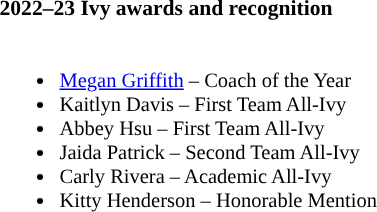<table class="toccolours" style="border-collapse:collapse; font-size:90%;">
<tr>
<td colspan="1"><strong>2022–23 Ivy awards and recognition</strong></td>
</tr>
<tr>
<td style="text-align: left; font-size: 95%;" valign="top"><br><ul><li><a href='#'>Megan Griffith</a> – Coach of the Year</li><li>Kaitlyn Davis – First Team All-Ivy</li><li>Abbey Hsu – First Team All-Ivy</li><li>Jaida Patrick – Second Team All-Ivy</li><li>Carly Rivera – Academic All-Ivy</li><li>Kitty Henderson – Honorable Mention</li></ul></td>
</tr>
</table>
